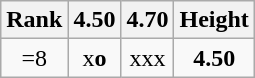<table class="wikitable" style="text-align:center">
<tr>
<th>Rank</th>
<th>4.50</th>
<th>4.70</th>
<th>Height</th>
</tr>
<tr>
<td>=8</td>
<td>x<strong>o</strong></td>
<td>xxx</td>
<td><strong>4.50</strong></td>
</tr>
</table>
